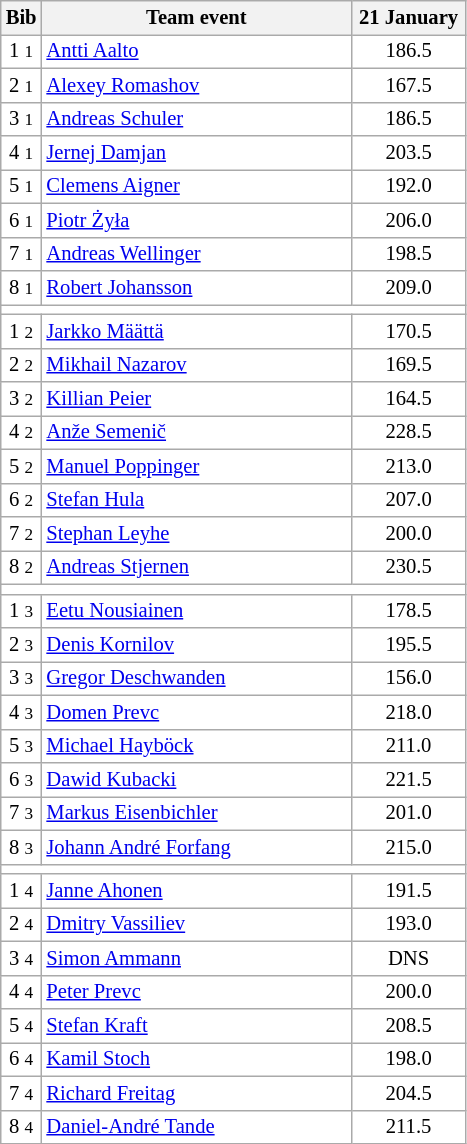<table class="wikitable plainrowheaders" style="background:#fff; font-size:86%; line-height:16px; border:grey solid 1px; border-collapse:collapse;">
<tr>
<th>Bib</th>
<th width=200>Team event</th>
<th width=70>21 January</th>
</tr>
<tr align=center>
<td>1 <small>1</small></td>
<td align=left> <a href='#'>Antti Aalto</a></td>
<td>186.5</td>
</tr>
<tr align=center>
<td>2 <small>1</small></td>
<td align=left> <a href='#'>Alexey Romashov</a></td>
<td>167.5</td>
</tr>
<tr align=center>
<td>3 <small>1</small></td>
<td align=left> <a href='#'>Andreas Schuler</a></td>
<td>186.5</td>
</tr>
<tr align=center>
<td>4 <small>1</small></td>
<td align=left> <a href='#'>Jernej Damjan</a></td>
<td>203.5</td>
</tr>
<tr align=center>
<td>5 <small>1</small></td>
<td align=left> <a href='#'>Clemens Aigner</a></td>
<td>192.0</td>
</tr>
<tr align=center>
<td>6 <small>1</small></td>
<td align=left> <a href='#'>Piotr Żyła</a></td>
<td>206.0</td>
</tr>
<tr align=center>
<td>7 <small>1</small></td>
<td align=left> <a href='#'>Andreas Wellinger</a></td>
<td>198.5</td>
</tr>
<tr align=center>
<td>8 <small>1</small></td>
<td align=left> <a href='#'>Robert Johansson</a></td>
<td>209.0</td>
</tr>
<tr>
<td colspan=3></td>
</tr>
<tr align=center>
<td>1 <small>2</small></td>
<td align=left> <a href='#'>Jarkko Määttä</a></td>
<td>170.5</td>
</tr>
<tr align=center>
<td>2 <small>2</small></td>
<td align=left> <a href='#'>Mikhail Nazarov</a></td>
<td>169.5</td>
</tr>
<tr align=center>
<td>3 <small>2</small></td>
<td align=left> <a href='#'>Killian Peier</a></td>
<td>164.5</td>
</tr>
<tr align=center>
<td>4 <small>2</small></td>
<td align=left> <a href='#'>Anže Semenič</a></td>
<td>228.5</td>
</tr>
<tr align=center>
<td>5 <small>2</small></td>
<td align=left> <a href='#'>Manuel Poppinger</a></td>
<td>213.0</td>
</tr>
<tr align=center>
<td>6 <small>2</small></td>
<td align=left> <a href='#'>Stefan Hula</a></td>
<td>207.0</td>
</tr>
<tr align=center>
<td>7 <small>2</small></td>
<td align=left> <a href='#'>Stephan Leyhe</a></td>
<td>200.0</td>
</tr>
<tr align=center>
<td>8 <small>2</small></td>
<td align=left> <a href='#'>Andreas Stjernen</a></td>
<td>230.5</td>
</tr>
<tr>
<td colspan=3></td>
</tr>
<tr align=center>
<td>1 <small>3</small></td>
<td align=left> <a href='#'>Eetu Nousiainen</a></td>
<td>178.5</td>
</tr>
<tr align=center>
<td>2 <small>3</small></td>
<td align=left> <a href='#'>Denis Kornilov</a></td>
<td>195.5</td>
</tr>
<tr align=center>
<td>3 <small>3</small></td>
<td align=left> <a href='#'>Gregor Deschwanden</a></td>
<td>156.0</td>
</tr>
<tr align=center>
<td>4 <small>3</small></td>
<td align=left> <a href='#'>Domen Prevc</a></td>
<td>218.0</td>
</tr>
<tr align=center>
<td>5 <small>3</small></td>
<td align=left> <a href='#'>Michael Hayböck</a></td>
<td>211.0</td>
</tr>
<tr align=center>
<td>6 <small>3</small></td>
<td align=left> <a href='#'>Dawid Kubacki</a></td>
<td>221.5</td>
</tr>
<tr align=center>
<td>7 <small>3</small></td>
<td align=left> <a href='#'>Markus Eisenbichler</a></td>
<td>201.0</td>
</tr>
<tr align=center>
<td>8 <small>3</small></td>
<td align=left> <a href='#'>Johann André Forfang</a></td>
<td>215.0</td>
</tr>
<tr>
<td colspan=3></td>
</tr>
<tr align=center>
<td>1 <small>4</small></td>
<td align=left> <a href='#'>Janne Ahonen</a></td>
<td>191.5</td>
</tr>
<tr align=center>
<td>2 <small>4</small></td>
<td align=left> <a href='#'>Dmitry Vassiliev</a></td>
<td>193.0</td>
</tr>
<tr align=center>
<td>3 <small>4</small></td>
<td align=left> <a href='#'>Simon Ammann</a></td>
<td>DNS</td>
</tr>
<tr align=center>
<td>4 <small>4</small></td>
<td align=left> <a href='#'>Peter Prevc</a></td>
<td>200.0</td>
</tr>
<tr align=center>
<td>5 <small>4</small></td>
<td align=left> <a href='#'>Stefan Kraft</a></td>
<td>208.5</td>
</tr>
<tr align=center>
<td>6 <small>4</small></td>
<td align=left> <a href='#'>Kamil Stoch</a></td>
<td>198.0</td>
</tr>
<tr align=center>
<td>7 <small>4</small></td>
<td align=left> <a href='#'>Richard Freitag</a></td>
<td>204.5</td>
</tr>
<tr align=center>
<td>8 <small>4</small></td>
<td align=left> <a href='#'>Daniel-André Tande</a></td>
<td>211.5</td>
</tr>
</table>
